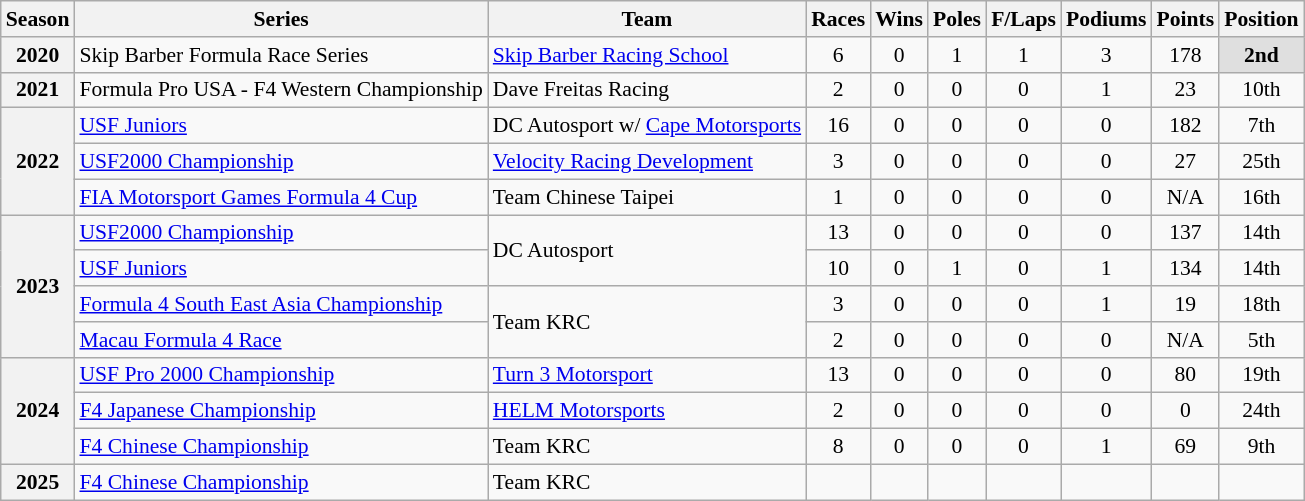<table class="wikitable" style="font-size: 90%; text-align:center">
<tr>
<th>Season</th>
<th>Series</th>
<th>Team</th>
<th>Races</th>
<th>Wins</th>
<th>Poles</th>
<th>F/Laps</th>
<th>Podiums</th>
<th>Points</th>
<th>Position</th>
</tr>
<tr>
<th>2020</th>
<td align="left">Skip Barber Formula Race Series</td>
<td align="left"><a href='#'>Skip Barber Racing School</a></td>
<td>6</td>
<td>0</td>
<td>1</td>
<td>1</td>
<td>3</td>
<td>178</td>
<td style="background:#DFDFDF;"><strong>2nd</strong></td>
</tr>
<tr>
<th>2021</th>
<td align="left">Formula Pro USA - F4 Western Championship</td>
<td align="left">Dave Freitas Racing</td>
<td>2</td>
<td>0</td>
<td>0</td>
<td>0</td>
<td>1</td>
<td>23</td>
<td>10th</td>
</tr>
<tr>
<th rowspan="3">2022</th>
<td align="left"><a href='#'>USF Juniors</a></td>
<td align="left">DC Autosport w/ <a href='#'>Cape Motorsports</a></td>
<td>16</td>
<td>0</td>
<td>0</td>
<td>0</td>
<td>0</td>
<td>182</td>
<td>7th</td>
</tr>
<tr>
<td align="left"><a href='#'>USF2000 Championship</a></td>
<td align="left"><a href='#'>Velocity Racing Development</a></td>
<td>3</td>
<td>0</td>
<td>0</td>
<td>0</td>
<td>0</td>
<td>27</td>
<td>25th</td>
</tr>
<tr>
<td align=left><a href='#'>FIA Motorsport Games Formula 4 Cup</a></td>
<td align=left>Team Chinese Taipei</td>
<td>1</td>
<td>0</td>
<td>0</td>
<td>0</td>
<td>0</td>
<td>N/A</td>
<td>16th</td>
</tr>
<tr>
<th rowspan="4">2023</th>
<td align="left"><a href='#'>USF2000 Championship</a></td>
<td rowspan="2" align="left">DC Autosport</td>
<td>13</td>
<td>0</td>
<td>0</td>
<td>0</td>
<td>0</td>
<td>137</td>
<td>14th</td>
</tr>
<tr>
<td align=left><a href='#'>USF Juniors</a></td>
<td>10</td>
<td>0</td>
<td>1</td>
<td>0</td>
<td>1</td>
<td>134</td>
<td>14th</td>
</tr>
<tr>
<td align=left><a href='#'>Formula 4 South East Asia Championship</a></td>
<td rowspan="2" align="left">Team KRC</td>
<td>3</td>
<td>0</td>
<td>0</td>
<td>0</td>
<td>1</td>
<td>19</td>
<td>18th</td>
</tr>
<tr>
<td align="left"><a href='#'>Macau Formula 4 Race</a></td>
<td>2</td>
<td>0</td>
<td>0</td>
<td>0</td>
<td>0</td>
<td>N/A</td>
<td>5th</td>
</tr>
<tr>
<th rowspan="3">2024</th>
<td align="left"><a href='#'>USF Pro 2000 Championship</a></td>
<td align="left"><a href='#'>Turn 3 Motorsport</a></td>
<td>13</td>
<td>0</td>
<td>0</td>
<td>0</td>
<td>0</td>
<td>80</td>
<td>19th</td>
</tr>
<tr>
<td align=left><a href='#'>F4 Japanese Championship</a></td>
<td align=left><a href='#'>HELM Motorsports</a></td>
<td>2</td>
<td>0</td>
<td>0</td>
<td>0</td>
<td>0</td>
<td>0</td>
<td>24th</td>
</tr>
<tr>
<td align=left><a href='#'>F4 Chinese Championship</a></td>
<td align=left>Team KRC</td>
<td>8</td>
<td>0</td>
<td>0</td>
<td>0</td>
<td>1</td>
<td>69</td>
<td>9th</td>
</tr>
<tr>
<th>2025</th>
<td align=left><a href='#'>F4 Chinese Championship</a></td>
<td align=left>Team KRC</td>
<td></td>
<td></td>
<td></td>
<td></td>
<td></td>
<td></td>
<td></td>
</tr>
</table>
